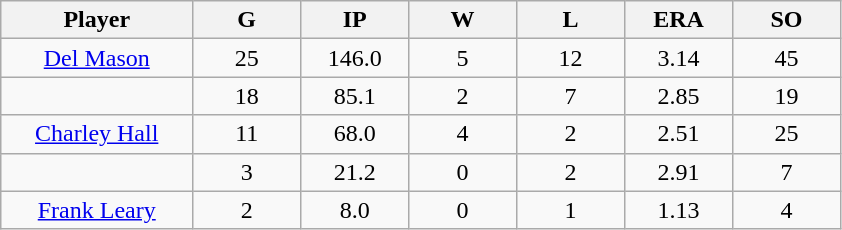<table class="wikitable sortable">
<tr>
<th bgcolor="#DDDDFF" width="16%">Player</th>
<th bgcolor="#DDDDFF" width="9%">G</th>
<th bgcolor="#DDDDFF" width="9%">IP</th>
<th bgcolor="#DDDDFF" width="9%">W</th>
<th bgcolor="#DDDDFF" width="9%">L</th>
<th bgcolor="#DDDDFF" width="9%">ERA</th>
<th bgcolor="#DDDDFF" width="9%">SO</th>
</tr>
<tr align="center">
<td><a href='#'>Del Mason</a></td>
<td>25</td>
<td>146.0</td>
<td>5</td>
<td>12</td>
<td>3.14</td>
<td>45</td>
</tr>
<tr align=center>
<td></td>
<td>18</td>
<td>85.1</td>
<td>2</td>
<td>7</td>
<td>2.85</td>
<td>19</td>
</tr>
<tr align="center">
<td><a href='#'>Charley Hall</a></td>
<td>11</td>
<td>68.0</td>
<td>4</td>
<td>2</td>
<td>2.51</td>
<td>25</td>
</tr>
<tr align=center>
<td></td>
<td>3</td>
<td>21.2</td>
<td>0</td>
<td>2</td>
<td>2.91</td>
<td>7</td>
</tr>
<tr align="center">
<td><a href='#'>Frank Leary</a></td>
<td>2</td>
<td>8.0</td>
<td>0</td>
<td>1</td>
<td>1.13</td>
<td>4</td>
</tr>
</table>
